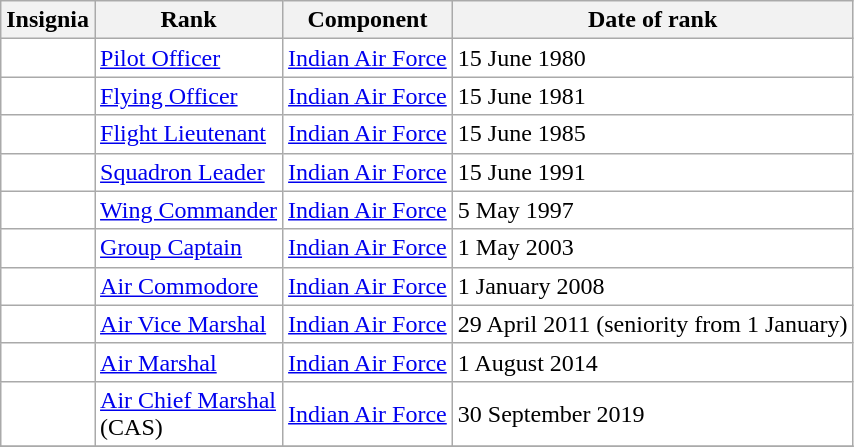<table class="wikitable" style="background:white">
<tr>
<th>Insignia</th>
<th>Rank</th>
<th>Component</th>
<th>Date of rank</th>
</tr>
<tr>
<td align="center"></td>
<td><a href='#'>Pilot Officer</a></td>
<td><a href='#'>Indian Air Force</a></td>
<td>15 June 1980</td>
</tr>
<tr>
<td align="center"></td>
<td><a href='#'>Flying Officer</a></td>
<td><a href='#'>Indian Air Force</a></td>
<td>15 June 1981</td>
</tr>
<tr>
<td align="center"></td>
<td><a href='#'>Flight Lieutenant</a></td>
<td><a href='#'>Indian Air Force</a></td>
<td>15 June 1985</td>
</tr>
<tr>
<td align="center"></td>
<td><a href='#'>Squadron Leader</a></td>
<td><a href='#'>Indian Air Force</a></td>
<td>15 June 1991</td>
</tr>
<tr>
<td align="center"></td>
<td><a href='#'>Wing Commander</a></td>
<td><a href='#'>Indian Air Force</a></td>
<td>5 May 1997</td>
</tr>
<tr>
<td align="center"></td>
<td><a href='#'>Group Captain</a></td>
<td><a href='#'>Indian Air Force</a></td>
<td>1 May 2003</td>
</tr>
<tr>
<td align="center"></td>
<td><a href='#'>Air Commodore</a></td>
<td><a href='#'>Indian Air Force</a></td>
<td>1 January 2008</td>
</tr>
<tr>
<td align="center"></td>
<td><a href='#'>Air Vice Marshal</a></td>
<td><a href='#'>Indian Air Force</a></td>
<td>29 April 2011 (seniority from 1 January)</td>
</tr>
<tr>
<td align="center"></td>
<td><a href='#'>Air Marshal</a></td>
<td><a href='#'>Indian Air Force</a></td>
<td>1 August 2014</td>
</tr>
<tr>
<td align="center"></td>
<td><a href='#'>Air Chief Marshal</a><br>(CAS)</td>
<td><a href='#'>Indian Air Force</a></td>
<td>30 September 2019</td>
</tr>
<tr>
</tr>
</table>
